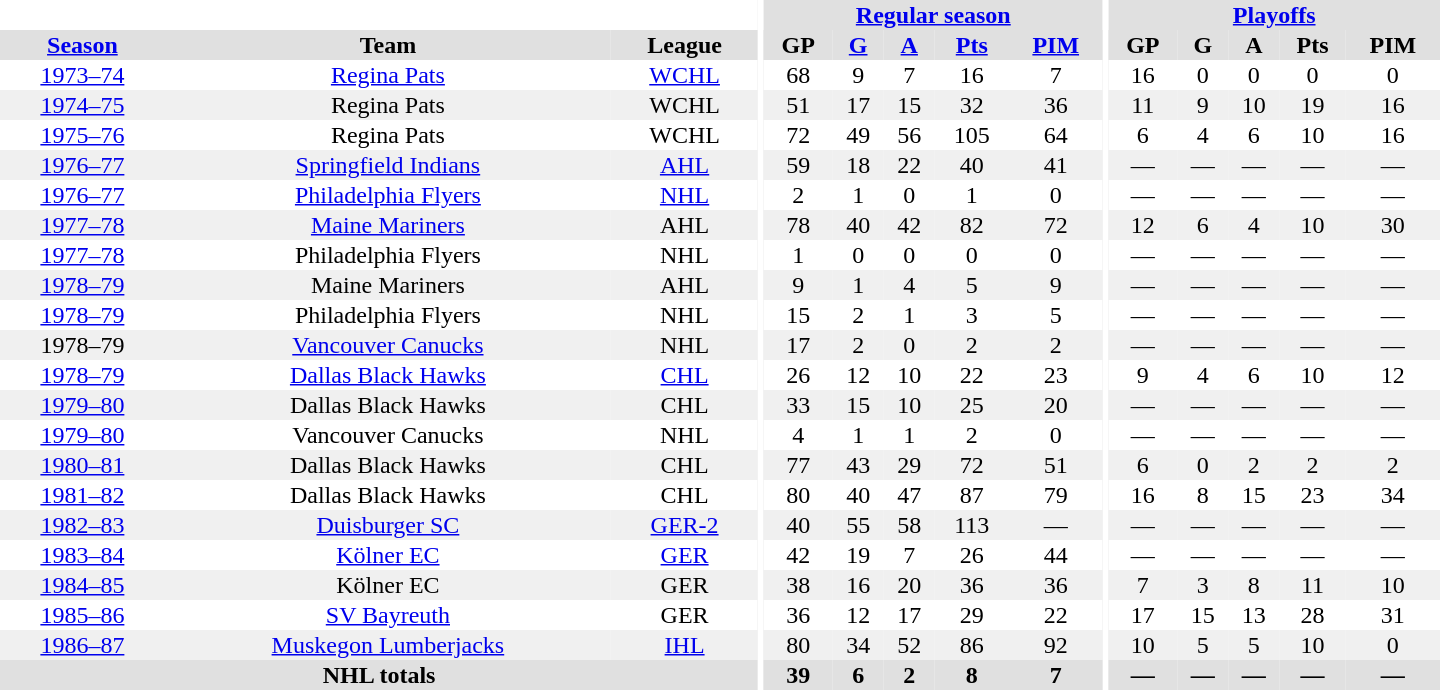<table border="0" cellpadding="1" cellspacing="0" style="text-align:center; width:60em">
<tr bgcolor="#e0e0e0">
<th colspan="3" bgcolor="#ffffff"></th>
<th rowspan="100" bgcolor="#ffffff"></th>
<th colspan="5"><a href='#'>Regular season</a></th>
<th rowspan="100" bgcolor="#ffffff"></th>
<th colspan="5"><a href='#'>Playoffs</a></th>
</tr>
<tr bgcolor="#e0e0e0">
<th><a href='#'>Season</a></th>
<th>Team</th>
<th>League</th>
<th>GP</th>
<th><a href='#'>G</a></th>
<th><a href='#'>A</a></th>
<th><a href='#'>Pts</a></th>
<th><a href='#'>PIM</a></th>
<th>GP</th>
<th>G</th>
<th>A</th>
<th>Pts</th>
<th>PIM</th>
</tr>
<tr>
<td><a href='#'>1973–74</a></td>
<td><a href='#'>Regina Pats</a></td>
<td><a href='#'>WCHL</a></td>
<td>68</td>
<td>9</td>
<td>7</td>
<td>16</td>
<td>7</td>
<td>16</td>
<td>0</td>
<td>0</td>
<td>0</td>
<td>0</td>
</tr>
<tr bgcolor="#f0f0f0">
<td><a href='#'>1974–75</a></td>
<td>Regina Pats</td>
<td>WCHL</td>
<td>51</td>
<td>17</td>
<td>15</td>
<td>32</td>
<td>36</td>
<td>11</td>
<td>9</td>
<td>10</td>
<td>19</td>
<td>16</td>
</tr>
<tr>
<td><a href='#'>1975–76</a></td>
<td>Regina Pats</td>
<td>WCHL</td>
<td>72</td>
<td>49</td>
<td>56</td>
<td>105</td>
<td>64</td>
<td>6</td>
<td>4</td>
<td>6</td>
<td>10</td>
<td>16</td>
</tr>
<tr bgcolor="#f0f0f0">
<td><a href='#'>1976–77</a></td>
<td><a href='#'>Springfield Indians</a></td>
<td><a href='#'>AHL</a></td>
<td>59</td>
<td>18</td>
<td>22</td>
<td>40</td>
<td>41</td>
<td>—</td>
<td>—</td>
<td>—</td>
<td>—</td>
<td>—</td>
</tr>
<tr>
<td><a href='#'>1976–77</a></td>
<td><a href='#'>Philadelphia Flyers</a></td>
<td><a href='#'>NHL</a></td>
<td>2</td>
<td>1</td>
<td>0</td>
<td>1</td>
<td>0</td>
<td>—</td>
<td>—</td>
<td>—</td>
<td>—</td>
<td>—</td>
</tr>
<tr bgcolor="#f0f0f0">
<td><a href='#'>1977–78</a></td>
<td><a href='#'>Maine Mariners</a></td>
<td>AHL</td>
<td>78</td>
<td>40</td>
<td>42</td>
<td>82</td>
<td>72</td>
<td>12</td>
<td>6</td>
<td>4</td>
<td>10</td>
<td>30</td>
</tr>
<tr>
<td><a href='#'>1977–78</a></td>
<td>Philadelphia Flyers</td>
<td>NHL</td>
<td>1</td>
<td>0</td>
<td>0</td>
<td>0</td>
<td>0</td>
<td>—</td>
<td>—</td>
<td>—</td>
<td>—</td>
<td>—</td>
</tr>
<tr bgcolor="#f0f0f0">
<td><a href='#'>1978–79</a></td>
<td>Maine Mariners</td>
<td>AHL</td>
<td>9</td>
<td>1</td>
<td>4</td>
<td>5</td>
<td>9</td>
<td>—</td>
<td>—</td>
<td>—</td>
<td>—</td>
<td>—</td>
</tr>
<tr>
<td><a href='#'>1978–79</a></td>
<td>Philadelphia Flyers</td>
<td>NHL</td>
<td>15</td>
<td>2</td>
<td>1</td>
<td>3</td>
<td>5</td>
<td>—</td>
<td>—</td>
<td>—</td>
<td>—</td>
<td>—</td>
</tr>
<tr bgcolor="#f0f0f0">
<td>1978–79</td>
<td><a href='#'>Vancouver Canucks</a></td>
<td>NHL</td>
<td>17</td>
<td>2</td>
<td>0</td>
<td>2</td>
<td>2</td>
<td>—</td>
<td>—</td>
<td>—</td>
<td>—</td>
<td>—</td>
</tr>
<tr>
<td><a href='#'>1978–79</a></td>
<td><a href='#'>Dallas Black Hawks</a></td>
<td><a href='#'>CHL</a></td>
<td>26</td>
<td>12</td>
<td>10</td>
<td>22</td>
<td>23</td>
<td>9</td>
<td>4</td>
<td>6</td>
<td>10</td>
<td>12</td>
</tr>
<tr bgcolor="#f0f0f0">
<td><a href='#'>1979–80</a></td>
<td>Dallas Black Hawks</td>
<td>CHL</td>
<td>33</td>
<td>15</td>
<td>10</td>
<td>25</td>
<td>20</td>
<td>—</td>
<td>—</td>
<td>—</td>
<td>—</td>
<td>—</td>
</tr>
<tr>
<td><a href='#'>1979–80</a></td>
<td>Vancouver Canucks</td>
<td>NHL</td>
<td>4</td>
<td>1</td>
<td>1</td>
<td>2</td>
<td>0</td>
<td>—</td>
<td>—</td>
<td>—</td>
<td>—</td>
<td>—</td>
</tr>
<tr bgcolor="#f0f0f0">
<td><a href='#'>1980–81</a></td>
<td>Dallas Black Hawks</td>
<td>CHL</td>
<td>77</td>
<td>43</td>
<td>29</td>
<td>72</td>
<td>51</td>
<td>6</td>
<td>0</td>
<td>2</td>
<td>2</td>
<td>2</td>
</tr>
<tr>
<td><a href='#'>1981–82</a></td>
<td>Dallas Black Hawks</td>
<td>CHL</td>
<td>80</td>
<td>40</td>
<td>47</td>
<td>87</td>
<td>79</td>
<td>16</td>
<td>8</td>
<td>15</td>
<td>23</td>
<td>34</td>
</tr>
<tr bgcolor="#f0f0f0">
<td><a href='#'>1982–83</a></td>
<td><a href='#'>Duisburger SC</a></td>
<td><a href='#'>GER-2</a></td>
<td>40</td>
<td>55</td>
<td>58</td>
<td>113</td>
<td>—</td>
<td>—</td>
<td>—</td>
<td>—</td>
<td>—</td>
<td>—</td>
</tr>
<tr>
<td><a href='#'>1983–84</a></td>
<td><a href='#'>Kölner EC</a></td>
<td><a href='#'>GER</a></td>
<td>42</td>
<td>19</td>
<td>7</td>
<td>26</td>
<td>44</td>
<td>—</td>
<td>—</td>
<td>—</td>
<td>—</td>
<td>—</td>
</tr>
<tr bgcolor="#f0f0f0">
<td><a href='#'>1984–85</a></td>
<td>Kölner EC</td>
<td>GER</td>
<td>38</td>
<td>16</td>
<td>20</td>
<td>36</td>
<td>36</td>
<td>7</td>
<td>3</td>
<td>8</td>
<td>11</td>
<td>10</td>
</tr>
<tr>
<td><a href='#'>1985–86</a></td>
<td><a href='#'>SV Bayreuth</a></td>
<td>GER</td>
<td>36</td>
<td>12</td>
<td>17</td>
<td>29</td>
<td>22</td>
<td>17</td>
<td>15</td>
<td>13</td>
<td>28</td>
<td>31</td>
</tr>
<tr bgcolor="#f0f0f0">
<td><a href='#'>1986–87</a></td>
<td><a href='#'>Muskegon Lumberjacks</a></td>
<td><a href='#'>IHL</a></td>
<td>80</td>
<td>34</td>
<td>52</td>
<td>86</td>
<td>92</td>
<td>10</td>
<td>5</td>
<td>5</td>
<td>10</td>
<td>0</td>
</tr>
<tr bgcolor="#e0e0e0">
<th colspan="3">NHL totals</th>
<th>39</th>
<th>6</th>
<th>2</th>
<th>8</th>
<th>7</th>
<th>—</th>
<th>—</th>
<th>—</th>
<th>—</th>
<th>—</th>
</tr>
</table>
